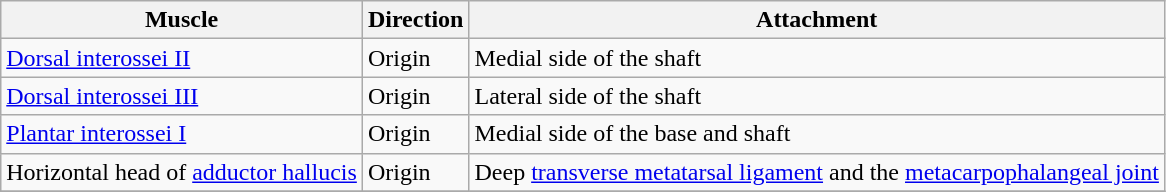<table class="sortable wikitable">
<tr>
<th>Muscle</th>
<th>Direction</th>
<th>Attachment</th>
</tr>
<tr>
<td><a href='#'>Dorsal interossei II</a></td>
<td>Origin</td>
<td>Medial side of the shaft</td>
</tr>
<tr>
<td><a href='#'>Dorsal interossei III</a></td>
<td>Origin</td>
<td>Lateral side of the shaft</td>
</tr>
<tr>
<td><a href='#'>Plantar interossei I</a></td>
<td>Origin</td>
<td>Medial side of the base and shaft</td>
</tr>
<tr>
<td>Horizontal head of <a href='#'>adductor hallucis</a></td>
<td>Origin</td>
<td>Deep <a href='#'>transverse metatarsal ligament</a> and the <a href='#'>metacarpophalangeal joint</a></td>
</tr>
<tr>
</tr>
</table>
